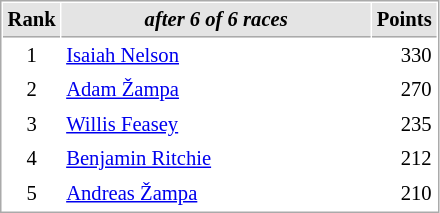<table cellspacing="1" cellpadding="3" style="border:1px solid #aaa; font-size:86%;">
<tr style="background:#e4e4e4;">
<th style="border-bottom:1px solid #aaa; width:10px;">Rank</th>
<th style="border-bottom:1px solid #aaa; width:200px; white-space:nowrap;"><em>after 6 of 6 races</em></th>
<th style="border-bottom:1px solid #aaa; width:20px;">Points</th>
</tr>
<tr>
<td style="text-align:center;">1</td>
<td> <a href='#'>Isaiah Nelson</a></td>
<td align="right">330</td>
</tr>
<tr>
<td style="text-align:center;">2</td>
<td> <a href='#'>Adam Žampa</a></td>
<td align="right">270</td>
</tr>
<tr>
<td style="text-align:center;">3</td>
<td> <a href='#'>Willis Feasey</a></td>
<td align="right">235</td>
</tr>
<tr>
<td style="text-align:center;">4</td>
<td> <a href='#'>Benjamin Ritchie</a></td>
<td align="right">212</td>
</tr>
<tr>
<td style="text-align:center;">5</td>
<td> <a href='#'>Andreas Žampa</a></td>
<td align="right">210</td>
</tr>
</table>
